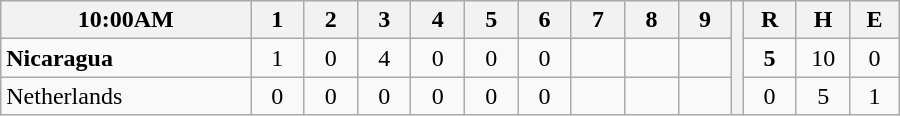<table border=1 cellspacing=0 width=600 style="margin-left:3em;" class="wikitable">
<tr style="text-align:center; background-color:#e6e6e6;">
<th align=left width=28%>10:00AM</th>
<th width=6%>1</th>
<th width=6%>2</th>
<th width=6%>3</th>
<th width=6%>4</th>
<th width=6%>5</th>
<th width=6%>6</th>
<th width=6%>7</th>
<th width=6%>8</th>
<th width=6%>9</th>
<th rowspan="3" width=0.5%></th>
<th width=6%>R</th>
<th width=6%>H</th>
<th width=6%>E</th>
</tr>
<tr style="text-align:center;">
<td align=left> <strong>Nicaragua</strong></td>
<td>1</td>
<td>0</td>
<td>4</td>
<td>0</td>
<td>0</td>
<td>0</td>
<td></td>
<td></td>
<td></td>
<td><strong>5</strong></td>
<td>10</td>
<td>0</td>
</tr>
<tr style="text-align:center;">
<td align=left> Netherlands</td>
<td>0</td>
<td>0</td>
<td>0</td>
<td>0</td>
<td>0</td>
<td>0</td>
<td></td>
<td></td>
<td></td>
<td>0</td>
<td>5</td>
<td>1</td>
</tr>
</table>
